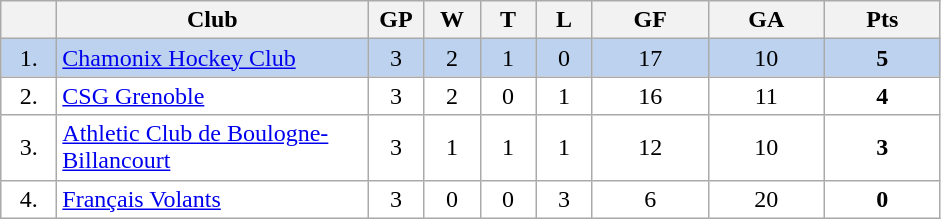<table class="wikitable">
<tr>
<th width="30"></th>
<th width="200">Club</th>
<th width="30">GP</th>
<th width="30">W</th>
<th width="30">T</th>
<th width="30">L</th>
<th width="70">GF</th>
<th width="70">GA</th>
<th width="70">Pts</th>
</tr>
<tr bgcolor="#BCD2EE" align="center">
<td>1.</td>
<td align="left"><a href='#'>Chamonix Hockey Club</a></td>
<td>3</td>
<td>2</td>
<td>1</td>
<td>0</td>
<td>17</td>
<td>10</td>
<td><strong>5</strong></td>
</tr>
<tr bgcolor="#FFFFFF" align="center">
<td>2.</td>
<td align="left"><a href='#'>CSG Grenoble</a></td>
<td>3</td>
<td>2</td>
<td>0</td>
<td>1</td>
<td>16</td>
<td>11</td>
<td><strong>4</strong></td>
</tr>
<tr bgcolor="#FFFFFF" align="center">
<td>3.</td>
<td align="left"><a href='#'>Athletic Club de Boulogne-Billancourt</a></td>
<td>3</td>
<td>1</td>
<td>1</td>
<td>1</td>
<td>12</td>
<td>10</td>
<td><strong>3</strong></td>
</tr>
<tr bgcolor="#FFFFFF" align="center">
<td>4.</td>
<td align="left"><a href='#'>Français Volants</a></td>
<td>3</td>
<td>0</td>
<td>0</td>
<td>3</td>
<td>6</td>
<td>20</td>
<td><strong>0</strong></td>
</tr>
</table>
